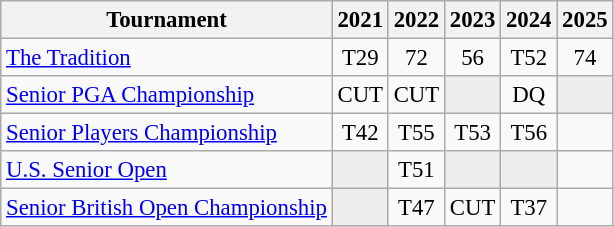<table class="wikitable" style="font-size:95%;text-align:center;">
<tr>
<th>Tournament</th>
<th>2021</th>
<th>2022</th>
<th>2023</th>
<th>2024</th>
<th>2025</th>
</tr>
<tr>
<td align=left><a href='#'>The Tradition</a></td>
<td>T29</td>
<td>72</td>
<td>56</td>
<td>T52</td>
<td>74</td>
</tr>
<tr>
<td align=left><a href='#'>Senior PGA Championship</a></td>
<td>CUT</td>
<td>CUT</td>
<td style="background:#eeeeee;"></td>
<td>DQ</td>
<td style="background:#eeeeee;"></td>
</tr>
<tr>
<td align=left><a href='#'>Senior Players Championship</a></td>
<td>T42</td>
<td>T55</td>
<td>T53</td>
<td>T56</td>
<td></td>
</tr>
<tr>
<td align=left><a href='#'>U.S. Senior Open</a></td>
<td style="background:#eeeeee;"></td>
<td>T51</td>
<td style="background:#eeeeee;"></td>
<td style="background:#eeeeee;"></td>
<td></td>
</tr>
<tr>
<td align=left><a href='#'>Senior British Open Championship</a></td>
<td style="background:#eeeeee;"></td>
<td>T47</td>
<td>CUT</td>
<td>T37</td>
<td></td>
</tr>
</table>
